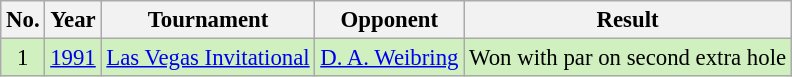<table class="wikitable" style="font-size:95%;">
<tr>
<th>No.</th>
<th>Year</th>
<th>Tournament</th>
<th>Opponent</th>
<th>Result</th>
</tr>
<tr style="background:#D0F0C0;">
<td align=center>1</td>
<td><a href='#'>1991</a></td>
<td><a href='#'>Las Vegas Invitational</a></td>
<td> <a href='#'>D. A. Weibring</a></td>
<td>Won with par on second extra hole</td>
</tr>
</table>
